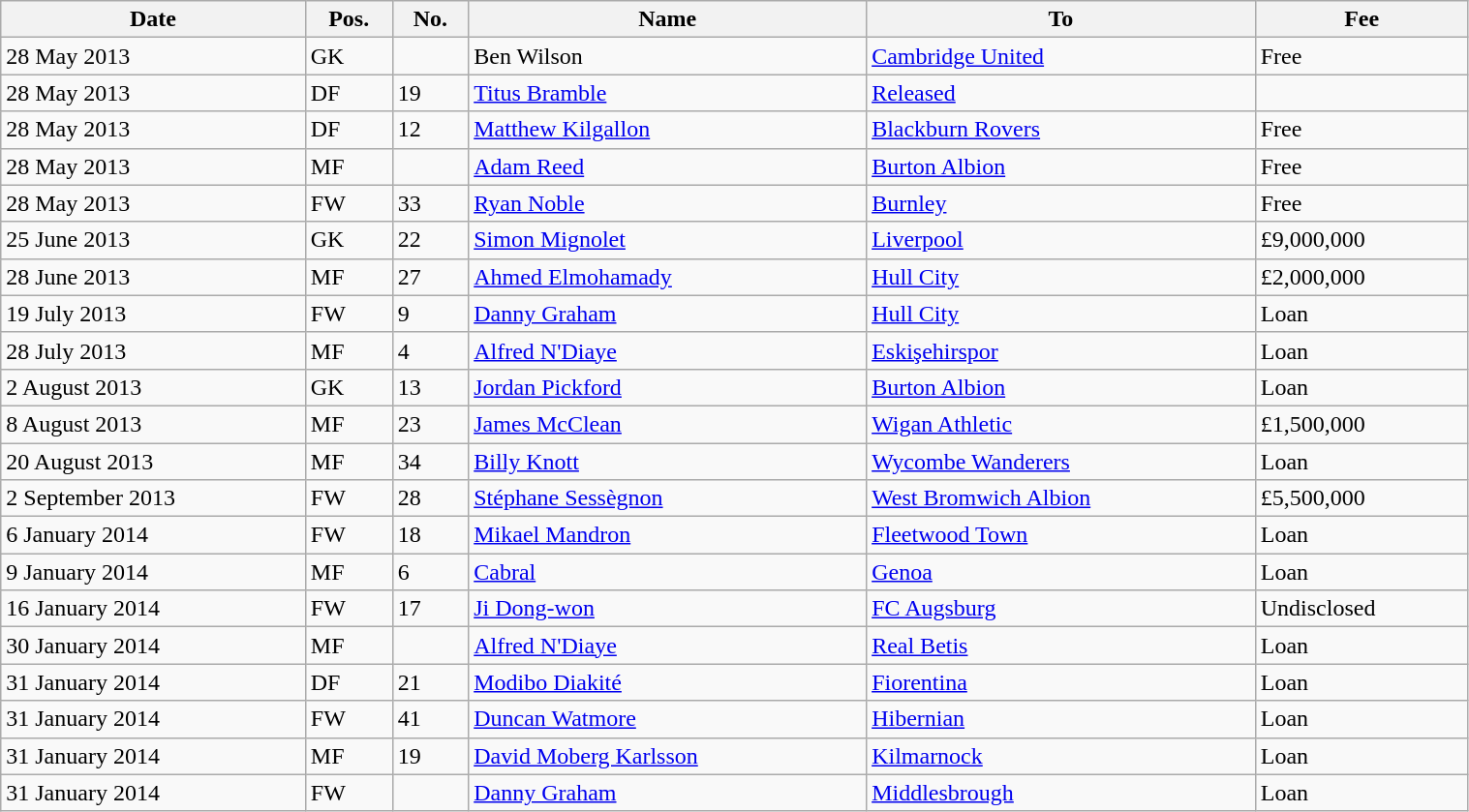<table class="wikitable" style="width:80%; text-align:center; text-align:left;">
<tr>
<th>Date</th>
<th>Pos.</th>
<th>No.</th>
<th>Name</th>
<th>To</th>
<th>Fee</th>
</tr>
<tr>
<td>28 May 2013</td>
<td>GK</td>
<td></td>
<td> Ben Wilson</td>
<td> <a href='#'>Cambridge United</a></td>
<td>Free</td>
</tr>
<tr>
<td>28 May 2013</td>
<td>DF</td>
<td>19</td>
<td> <a href='#'>Titus Bramble</a></td>
<td><a href='#'>Released</a></td>
</tr>
<tr>
<td>28 May 2013</td>
<td>DF</td>
<td>12</td>
<td> <a href='#'>Matthew Kilgallon</a></td>
<td> <a href='#'>Blackburn Rovers</a></td>
<td>Free</td>
</tr>
<tr>
<td>28 May 2013</td>
<td>MF</td>
<td></td>
<td> <a href='#'>Adam Reed</a></td>
<td> <a href='#'>Burton Albion</a></td>
<td>Free</td>
</tr>
<tr>
<td>28 May 2013</td>
<td>FW</td>
<td>33</td>
<td> <a href='#'>Ryan Noble</a></td>
<td> <a href='#'>Burnley</a></td>
<td>Free</td>
</tr>
<tr>
<td>25 June 2013</td>
<td>GK</td>
<td>22</td>
<td> <a href='#'>Simon Mignolet</a></td>
<td> <a href='#'>Liverpool</a></td>
<td>£9,000,000</td>
</tr>
<tr>
<td>28 June 2013</td>
<td>MF</td>
<td>27</td>
<td> <a href='#'>Ahmed Elmohamady</a></td>
<td> <a href='#'>Hull City</a></td>
<td>£2,000,000</td>
</tr>
<tr>
<td>19 July 2013</td>
<td>FW</td>
<td>9</td>
<td> <a href='#'>Danny Graham</a></td>
<td> <a href='#'>Hull City</a></td>
<td>Loan</td>
</tr>
<tr>
<td>28 July 2013</td>
<td>MF</td>
<td>4</td>
<td> <a href='#'>Alfred N'Diaye</a></td>
<td> <a href='#'>Eskişehirspor</a></td>
<td>Loan</td>
</tr>
<tr>
<td>2 August 2013</td>
<td>GK</td>
<td>13</td>
<td> <a href='#'>Jordan Pickford</a></td>
<td> <a href='#'>Burton Albion</a></td>
<td>Loan</td>
</tr>
<tr>
<td>8 August 2013</td>
<td>MF</td>
<td>23</td>
<td> <a href='#'>James McClean</a></td>
<td> <a href='#'>Wigan Athletic</a></td>
<td>£1,500,000</td>
</tr>
<tr>
<td>20 August 2013</td>
<td>MF</td>
<td>34</td>
<td> <a href='#'>Billy Knott</a></td>
<td> <a href='#'>Wycombe Wanderers</a></td>
<td>Loan</td>
</tr>
<tr>
<td>2 September 2013</td>
<td>FW</td>
<td>28</td>
<td> <a href='#'>Stéphane Sessègnon</a></td>
<td> <a href='#'>West Bromwich Albion</a></td>
<td>£5,500,000</td>
</tr>
<tr>
<td>6 January 2014</td>
<td>FW</td>
<td>18</td>
<td> <a href='#'>Mikael Mandron</a></td>
<td> <a href='#'>Fleetwood Town</a></td>
<td>Loan</td>
</tr>
<tr>
<td>9 January 2014</td>
<td>MF</td>
<td>6</td>
<td> <a href='#'>Cabral</a></td>
<td> <a href='#'>Genoa</a></td>
<td>Loan</td>
</tr>
<tr>
<td>16 January 2014</td>
<td>FW</td>
<td>17</td>
<td> <a href='#'>Ji Dong-won</a></td>
<td> <a href='#'>FC Augsburg</a></td>
<td>Undisclosed</td>
</tr>
<tr>
<td>30 January 2014</td>
<td>MF</td>
<td></td>
<td> <a href='#'>Alfred N'Diaye</a></td>
<td> <a href='#'>Real Betis</a></td>
<td>Loan</td>
</tr>
<tr>
<td>31 January 2014</td>
<td>DF</td>
<td>21</td>
<td> <a href='#'>Modibo Diakité</a></td>
<td> <a href='#'>Fiorentina</a></td>
<td>Loan</td>
</tr>
<tr>
<td>31 January 2014</td>
<td>FW</td>
<td>41</td>
<td> <a href='#'>Duncan Watmore</a></td>
<td> <a href='#'>Hibernian</a></td>
<td>Loan</td>
</tr>
<tr>
<td>31 January 2014</td>
<td>MF</td>
<td>19</td>
<td> <a href='#'>David Moberg Karlsson</a></td>
<td> <a href='#'>Kilmarnock</a></td>
<td>Loan</td>
</tr>
<tr>
<td>31 January 2014</td>
<td>FW</td>
<td></td>
<td> <a href='#'>Danny Graham</a></td>
<td> <a href='#'>Middlesbrough</a></td>
<td>Loan</td>
</tr>
</table>
